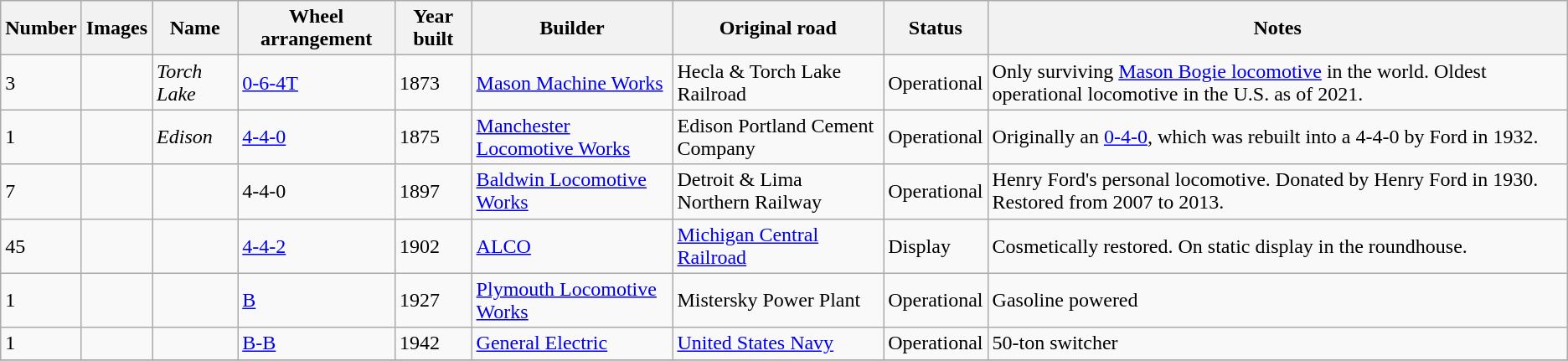<table Class="wikitable plainrowheaders">
<tr>
<th scope="col">Number</th>
<th scope="col">Images</th>
<th scope="col">Name</th>
<th scope="col">Wheel arrangement</th>
<th scope="col">Year built</th>
<th scope="col">Builder</th>
<th scope="col">Original road</th>
<th scope="col">Status</th>
<th scope="col">Notes</th>
</tr>
<tr>
<td>3</td>
<td></td>
<td><em>Torch Lake</em></td>
<td><a href='#'>0-6-4T</a></td>
<td>1873</td>
<td><a href='#'>Mason Machine Works</a></td>
<td>Hecla & Torch Lake Railroad</td>
<td>Operational</td>
<td>Only surviving <a href='#'>Mason Bogie locomotive</a> in the world. Oldest operational locomotive in the U.S. as of 2021.</td>
</tr>
<tr>
<td>1</td>
<td></td>
<td><em>Edison</em></td>
<td><a href='#'>4-4-0</a></td>
<td>1875</td>
<td><a href='#'>Manchester Locomotive Works</a></td>
<td>Edison Portland Cement Company</td>
<td>Operational</td>
<td>Originally an <a href='#'>0-4-0</a>, which was rebuilt into a 4-4-0 by Ford in 1932.</td>
</tr>
<tr>
<td>7</td>
<td></td>
<td></td>
<td>4-4-0</td>
<td>1897</td>
<td><a href='#'>Baldwin Locomotive Works</a></td>
<td>Detroit & Lima Northern Railway</td>
<td>Operational</td>
<td>Henry Ford's personal locomotive. Donated by Henry Ford in 1930. Restored from 2007 to 2013.</td>
</tr>
<tr>
<td>45</td>
<td></td>
<td></td>
<td><a href='#'>4-4-2</a></td>
<td>1902</td>
<td><a href='#'>ALCO</a></td>
<td><a href='#'>Michigan Central Railroad</a></td>
<td>Display</td>
<td>Cosmetically restored. On static display in the roundhouse.</td>
</tr>
<tr>
<td>1</td>
<td></td>
<td></td>
<td><a href='#'>B</a></td>
<td>1927</td>
<td><a href='#'>Plymouth Locomotive Works</a></td>
<td>Mistersky Power Plant</td>
<td>Operational</td>
<td>Gasoline powered</td>
</tr>
<tr>
<td>1</td>
<td></td>
<td></td>
<td><a href='#'>B-B</a></td>
<td>1942</td>
<td><a href='#'>General Electric</a></td>
<td><a href='#'>United States Navy</a></td>
<td>Operational</td>
<td>50-ton switcher</td>
</tr>
<tr>
</tr>
</table>
